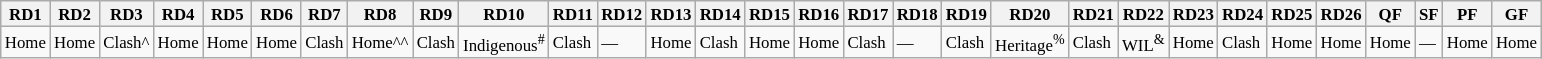<table class="wikitable" style="font-size:70%; width:40%">
<tr>
<th>RD1</th>
<th>RD2</th>
<th>RD3</th>
<th>RD4</th>
<th>RD5</th>
<th>RD6</th>
<th>RD7</th>
<th>RD8</th>
<th>RD9</th>
<th>RD10</th>
<th>RD11</th>
<th>RD12</th>
<th>RD13</th>
<th>RD14</th>
<th>RD15</th>
<th>RD16</th>
<th>RD17</th>
<th>RD18</th>
<th>RD19</th>
<th>RD20</th>
<th>RD21</th>
<th>RD22</th>
<th>RD23</th>
<th>RD24</th>
<th>RD25</th>
<th>RD26</th>
<th>QF</th>
<th>SF</th>
<th>PF</th>
<th>GF</th>
</tr>
<tr>
<td>Home</td>
<td>Home</td>
<td>Clash^</td>
<td>Home</td>
<td>Home</td>
<td>Home</td>
<td>Clash</td>
<td>Home^^</td>
<td>Clash</td>
<td>Indigenous<sup>#</sup></td>
<td>Clash</td>
<td>—</td>
<td>Home</td>
<td>Clash</td>
<td>Home</td>
<td>Home</td>
<td>Clash</td>
<td>—</td>
<td>Clash</td>
<td>Heritage<sup>%</sup></td>
<td>Clash</td>
<td>WIL<sup>&</sup></td>
<td>Home</td>
<td>Clash</td>
<td>Home</td>
<td>Home</td>
<td>Home</td>
<td>—</td>
<td>Home</td>
<td>Home</td>
</tr>
</table>
